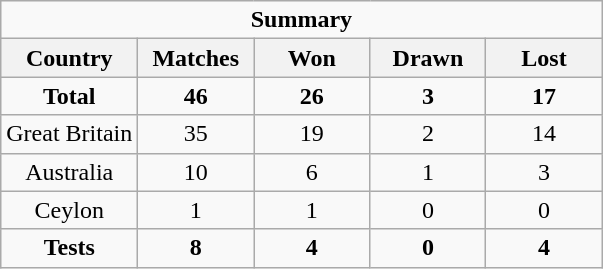<table class="wikitable" style="text-align:center">
<tr>
<td colspan=5><strong>Summary</strong></td>
</tr>
<tr>
<th>Country</th>
<th width="70">Matches</th>
<th width="70">Won</th>
<th width="70">Drawn</th>
<th width="70">Lost</th>
</tr>
<tr>
<td><strong>Total</strong></td>
<td><strong>46</strong></td>
<td><strong>26</strong></td>
<td><strong>3</strong></td>
<td><strong>17</strong></td>
</tr>
<tr>
<td>Great Britain</td>
<td>35</td>
<td>19</td>
<td>2</td>
<td>14</td>
</tr>
<tr>
<td>Australia</td>
<td>10</td>
<td>6</td>
<td>1</td>
<td>3</td>
</tr>
<tr>
<td>Ceylon</td>
<td>1</td>
<td>1</td>
<td>0</td>
<td>0</td>
</tr>
<tr>
<td><strong>Tests</strong></td>
<td><strong>8</strong></td>
<td><strong>4</strong></td>
<td><strong>0</strong></td>
<td><strong>4</strong></td>
</tr>
</table>
